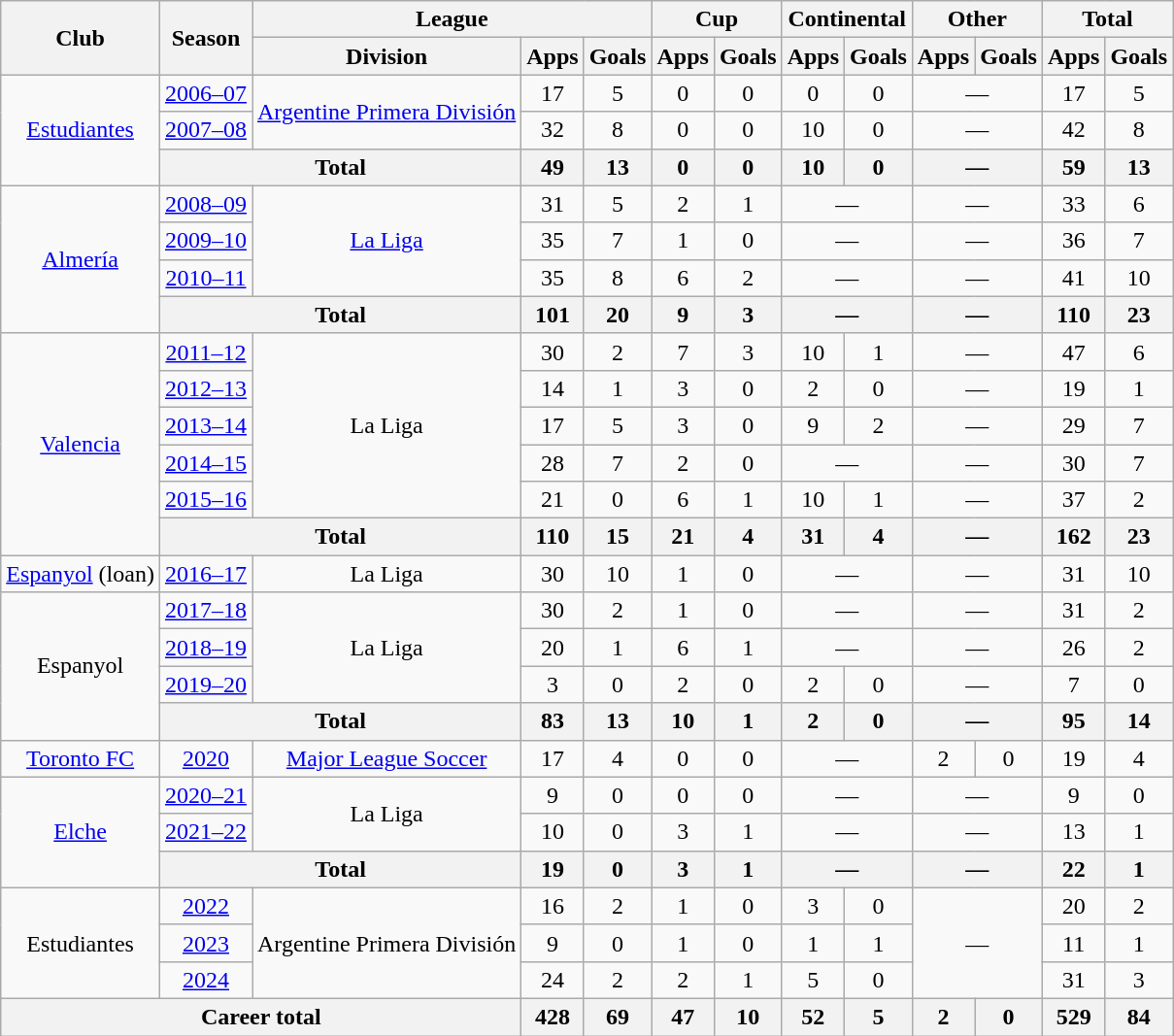<table class="wikitable" style="text-align:center">
<tr>
<th rowspan="2">Club</th>
<th rowspan="2">Season</th>
<th colspan="3">League</th>
<th colspan="2">Cup</th>
<th colspan="2">Continental</th>
<th colspan="2">Other</th>
<th colspan="2">Total</th>
</tr>
<tr>
<th>Division</th>
<th>Apps</th>
<th>Goals</th>
<th>Apps</th>
<th>Goals</th>
<th>Apps</th>
<th>Goals</th>
<th>Apps</th>
<th>Goals</th>
<th>Apps</th>
<th>Goals</th>
</tr>
<tr>
<td rowspan="3"><a href='#'>Estudiantes</a></td>
<td><a href='#'>2006–07</a></td>
<td rowspan="2"><a href='#'>Argentine Primera División</a></td>
<td>17</td>
<td>5</td>
<td>0</td>
<td>0</td>
<td>0</td>
<td>0</td>
<td colspan="2">—</td>
<td>17</td>
<td>5</td>
</tr>
<tr>
<td><a href='#'>2007–08</a></td>
<td>32</td>
<td>8</td>
<td>0</td>
<td>0</td>
<td>10</td>
<td>0</td>
<td colspan="2">—</td>
<td>42</td>
<td>8</td>
</tr>
<tr>
<th colspan="2">Total</th>
<th>49</th>
<th>13</th>
<th>0</th>
<th>0</th>
<th>10</th>
<th>0</th>
<th colspan="2">—</th>
<th>59</th>
<th>13</th>
</tr>
<tr>
<td rowspan="4"><a href='#'>Almería</a></td>
<td><a href='#'>2008–09</a></td>
<td rowspan="3"><a href='#'>La Liga</a></td>
<td>31</td>
<td>5</td>
<td>2</td>
<td>1</td>
<td colspan="2">—</td>
<td colspan="2">—</td>
<td>33</td>
<td>6</td>
</tr>
<tr>
<td><a href='#'>2009–10</a></td>
<td>35</td>
<td>7</td>
<td>1</td>
<td>0</td>
<td colspan="2">—</td>
<td colspan="2">—</td>
<td>36</td>
<td>7</td>
</tr>
<tr>
<td><a href='#'>2010–11</a></td>
<td>35</td>
<td>8</td>
<td>6</td>
<td>2</td>
<td colspan="2">—</td>
<td colspan="2">—</td>
<td>41</td>
<td>10</td>
</tr>
<tr>
<th colspan="2">Total</th>
<th>101</th>
<th>20</th>
<th>9</th>
<th>3</th>
<th colspan="2">—</th>
<th colspan="2">—</th>
<th>110</th>
<th>23</th>
</tr>
<tr>
<td rowspan="6"><a href='#'>Valencia</a></td>
<td><a href='#'>2011–12</a></td>
<td rowspan="5">La Liga</td>
<td>30</td>
<td>2</td>
<td>7</td>
<td>3</td>
<td>10</td>
<td>1</td>
<td colspan="2">—</td>
<td>47</td>
<td>6</td>
</tr>
<tr>
<td><a href='#'>2012–13</a></td>
<td>14</td>
<td>1</td>
<td>3</td>
<td>0</td>
<td>2</td>
<td>0</td>
<td colspan="2">—</td>
<td>19</td>
<td>1</td>
</tr>
<tr>
<td><a href='#'>2013–14</a></td>
<td>17</td>
<td>5</td>
<td>3</td>
<td>0</td>
<td>9</td>
<td>2</td>
<td colspan="2">—</td>
<td>29</td>
<td>7</td>
</tr>
<tr>
<td><a href='#'>2014–15</a></td>
<td>28</td>
<td>7</td>
<td>2</td>
<td>0</td>
<td colspan="2">—</td>
<td colspan="2">—</td>
<td>30</td>
<td>7</td>
</tr>
<tr>
<td><a href='#'>2015–16</a></td>
<td>21</td>
<td>0</td>
<td>6</td>
<td>1</td>
<td>10</td>
<td>1</td>
<td colspan="2">—</td>
<td>37</td>
<td>2</td>
</tr>
<tr>
<th colspan="2">Total</th>
<th>110</th>
<th>15</th>
<th>21</th>
<th>4</th>
<th>31</th>
<th>4</th>
<th colspan="2">—</th>
<th>162</th>
<th>23</th>
</tr>
<tr>
<td><a href='#'>Espanyol</a> (loan)</td>
<td><a href='#'>2016–17</a></td>
<td>La Liga</td>
<td>30</td>
<td>10</td>
<td>1</td>
<td>0</td>
<td colspan="2">—</td>
<td colspan="2">—</td>
<td>31</td>
<td>10</td>
</tr>
<tr>
<td rowspan="4">Espanyol</td>
<td><a href='#'>2017–18</a></td>
<td rowspan="3">La Liga</td>
<td>30</td>
<td>2</td>
<td>1</td>
<td>0</td>
<td colspan="2">—</td>
<td colspan="2">—</td>
<td>31</td>
<td>2</td>
</tr>
<tr>
<td><a href='#'>2018–19</a></td>
<td>20</td>
<td>1</td>
<td>6</td>
<td>1</td>
<td colspan="2">—</td>
<td colspan="2">—</td>
<td>26</td>
<td>2</td>
</tr>
<tr>
<td><a href='#'>2019–20</a></td>
<td>3</td>
<td>0</td>
<td>2</td>
<td>0</td>
<td>2</td>
<td>0</td>
<td colspan="2">—</td>
<td>7</td>
<td>0</td>
</tr>
<tr>
<th colspan="2">Total</th>
<th>83</th>
<th>13</th>
<th>10</th>
<th>1</th>
<th>2</th>
<th>0</th>
<th colspan="2">—</th>
<th>95</th>
<th>14</th>
</tr>
<tr>
<td><a href='#'>Toronto FC</a></td>
<td><a href='#'>2020</a></td>
<td><a href='#'>Major League Soccer</a></td>
<td>17</td>
<td>4</td>
<td>0</td>
<td>0</td>
<td colspan="2">—</td>
<td>2</td>
<td>0</td>
<td>19</td>
<td>4</td>
</tr>
<tr>
<td rowspan=3><a href='#'>Elche</a></td>
<td><a href='#'>2020–21</a></td>
<td rowspan=2>La Liga</td>
<td>9</td>
<td>0</td>
<td>0</td>
<td>0</td>
<td colspan="2">—</td>
<td colspan="2">—</td>
<td>9</td>
<td>0</td>
</tr>
<tr>
<td><a href='#'>2021–22</a></td>
<td>10</td>
<td>0</td>
<td>3</td>
<td>1</td>
<td colspan="2">—</td>
<td colspan="2">—</td>
<td>13</td>
<td>1</td>
</tr>
<tr>
<th colspan="2">Total</th>
<th>19</th>
<th>0</th>
<th>3</th>
<th>1</th>
<th colspan="2">—</th>
<th colspan="2">—</th>
<th>22</th>
<th>1</th>
</tr>
<tr>
<td rowspan="3">Estudiantes</td>
<td><a href='#'>2022</a></td>
<td rowspan="3">Argentine Primera División</td>
<td>16</td>
<td>2</td>
<td>1</td>
<td>0</td>
<td>3</td>
<td>0</td>
<td colspan="2" rowspan="3">—</td>
<td>20</td>
<td>2</td>
</tr>
<tr>
<td><a href='#'>2023</a></td>
<td>9</td>
<td>0</td>
<td>1</td>
<td>0</td>
<td>1</td>
<td>1</td>
<td>11</td>
<td>1</td>
</tr>
<tr>
<td><a href='#'>2024</a></td>
<td>24</td>
<td>2</td>
<td>2</td>
<td>1</td>
<td>5</td>
<td>0</td>
<td>31</td>
<td>3</td>
</tr>
<tr>
<th colspan="3">Career total</th>
<th>428</th>
<th>69</th>
<th>47</th>
<th>10</th>
<th>52</th>
<th>5</th>
<th>2</th>
<th>0</th>
<th>529</th>
<th>84</th>
</tr>
</table>
